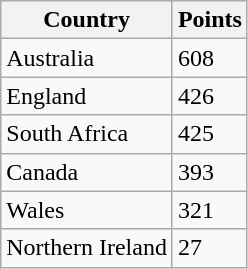<table class="wikitable">
<tr>
<th>Country</th>
<th>Points</th>
</tr>
<tr>
<td>Australia</td>
<td>608</td>
</tr>
<tr>
<td>England</td>
<td>426</td>
</tr>
<tr>
<td>South Africa</td>
<td>425</td>
</tr>
<tr>
<td>Canada</td>
<td>393</td>
</tr>
<tr>
<td>Wales</td>
<td>321</td>
</tr>
<tr>
<td>Northern Ireland</td>
<td>27</td>
</tr>
</table>
